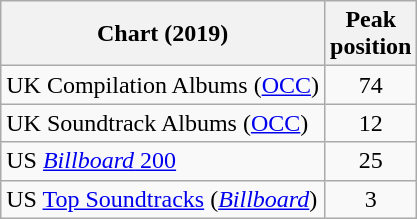<table class="wikitable sortable">
<tr>
<th>Chart (2019)</th>
<th>Peak<br>position</th>
</tr>
<tr>
<td>UK Compilation Albums (<a href='#'>OCC</a>)</td>
<td align="center">74</td>
</tr>
<tr>
<td>UK Soundtrack Albums (<a href='#'>OCC</a>)</td>
<td align="center">12</td>
</tr>
<tr>
<td>US <a href='#'><em>Billboard</em> 200</a></td>
<td align="center">25</td>
</tr>
<tr>
<td>US <a href='#'>Top Soundtracks</a> (<em><a href='#'>Billboard</a></em>)</td>
<td align="center">3</td>
</tr>
</table>
